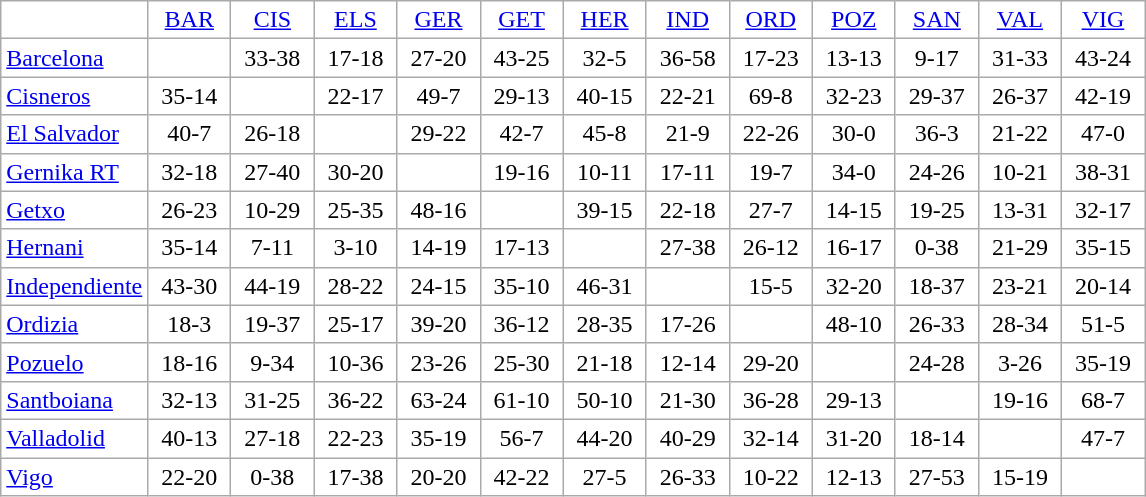<table class="wikitable"| cellpadding="0" cellspacing="0" border="0" style="font-size:100%; border:gray solid 0px; border-collapse: collapse; height:80px; background-color:#ffffff; text-align:center">
<tr>
<td></td>
<td style=min-width:3em; font-size:70%;"><a href='#'>BAR</a></td>
<td style=min-width:3em; font-size:70%;"><a href='#'>CIS</a></td>
<td style=min-width:3em; font-size:70%;"><a href='#'>ELS</a></td>
<td style=min-width:3em; font-size:70%;"><a href='#'>GER</a></td>
<td style=min-width:3em; font-size:70%;"><a href='#'>GET</a></td>
<td style=min-width:3em; font-size:70%;"><a href='#'>HER</a></td>
<td style=min-width:3em; font-size:70%;"><a href='#'>IND</a></td>
<td style=min-width:3em; font-size:70%;"><a href='#'>ORD</a></td>
<td style=min-width:3em; font-size:70%;"><a href='#'>POZ</a></td>
<td style=min-width:3em; font-size:70%;"><a href='#'>SAN</a></td>
<td style=min-width:3em; font-size:70%;"><a href='#'>VAL</a></td>
<td style=min-width:3em; font-size:70%;"><a href='#'>VIG</a></td>
</tr>
<tr>
<td scope="row" style="text-align:left;"><a href='#'>Barcelona</a></td>
<td></td>
<td>33-38</td>
<td>17-18</td>
<td>27-20</td>
<td>43-25</td>
<td>32-5</td>
<td>36-58</td>
<td>17-23</td>
<td>13-13</td>
<td>9-17</td>
<td>31-33</td>
<td>43-24</td>
</tr>
<tr>
<td scope="row" style="text-align:left;"><a href='#'>Cisneros</a></td>
<td>35-14</td>
<td></td>
<td>22-17</td>
<td>49-7</td>
<td>29-13</td>
<td>40-15</td>
<td>22-21</td>
<td>69-8</td>
<td>32-23</td>
<td>29-37</td>
<td>26-37</td>
<td>42-19</td>
</tr>
<tr>
<td scope="row" style="text-align:left;"><a href='#'>El Salvador</a></td>
<td>40-7</td>
<td>26-18</td>
<td></td>
<td>29-22</td>
<td>42-7</td>
<td>45-8</td>
<td>21-9</td>
<td>22-26</td>
<td>30-0</td>
<td>36-3</td>
<td>21-22</td>
<td>47-0</td>
</tr>
<tr>
<td scope="row" style="text-align:left;"><a href='#'>Gernika RT</a></td>
<td>32-18</td>
<td>27-40</td>
<td>30-20</td>
<td></td>
<td>19-16</td>
<td>10-11</td>
<td>17-11</td>
<td>19-7</td>
<td>34-0</td>
<td>24-26</td>
<td>10-21</td>
<td>38-31</td>
</tr>
<tr>
<td scope="row" style="text-align:left;"><a href='#'>Getxo</a></td>
<td>26-23</td>
<td>10-29</td>
<td>25-35</td>
<td>48-16</td>
<td></td>
<td>39-15</td>
<td>22-18</td>
<td>27-7</td>
<td>14-15</td>
<td>19-25</td>
<td>13-31</td>
<td>32-17</td>
</tr>
<tr>
<td scope="row" style="text-align:left;"><a href='#'>Hernani</a></td>
<td>35-14</td>
<td>7-11</td>
<td>3-10</td>
<td>14-19</td>
<td>17-13</td>
<td></td>
<td>27-38</td>
<td>26-12</td>
<td>16-17</td>
<td>0-38</td>
<td>21-29</td>
<td>35-15</td>
</tr>
<tr>
<td scope="row" style="text-align:left;"><a href='#'>Independiente</a></td>
<td>43-30</td>
<td>44-19</td>
<td>28-22</td>
<td>24-15</td>
<td>35-10</td>
<td>46-31</td>
<td></td>
<td>15-5</td>
<td>32-20</td>
<td>18-37</td>
<td>23-21</td>
<td>20-14</td>
</tr>
<tr>
<td scope="row" style="text-align:left;"><a href='#'>Ordizia</a></td>
<td>18-3</td>
<td>19-37</td>
<td>25-17</td>
<td>39-20</td>
<td>36-12</td>
<td>28-35</td>
<td>17-26</td>
<td></td>
<td>48-10</td>
<td>26-33</td>
<td>28-34</td>
<td>51-5</td>
</tr>
<tr>
<td scope="row" style="text-align:left;"><a href='#'>Pozuelo</a></td>
<td>18-16</td>
<td>9-34</td>
<td>10-36</td>
<td>23-26</td>
<td>25-30</td>
<td>21-18</td>
<td>12-14</td>
<td>29-20</td>
<td></td>
<td>24-28</td>
<td>3-26</td>
<td>35-19</td>
</tr>
<tr>
<td scope="row" style="text-align:left;"><a href='#'>Santboiana</a></td>
<td>32-13</td>
<td>31-25</td>
<td>36-22</td>
<td>63-24</td>
<td>61-10</td>
<td>50-10</td>
<td>21-30</td>
<td>36-28</td>
<td>29-13</td>
<td></td>
<td>19-16</td>
<td>68-7</td>
</tr>
<tr>
<td scope="row" style="text-align:left;"><a href='#'>Valladolid</a></td>
<td>40-13</td>
<td>27-18</td>
<td>22-23</td>
<td>35-19</td>
<td>56-7</td>
<td>44-20</td>
<td>40-29</td>
<td>32-14</td>
<td>31-20</td>
<td>18-14</td>
<td></td>
<td>47-7</td>
</tr>
<tr>
<td scope="row" style="text-align:left;"><a href='#'>Vigo</a></td>
<td>22-20</td>
<td>0-38</td>
<td>17-38</td>
<td>20-20</td>
<td>42-22</td>
<td>27-5</td>
<td>26-33</td>
<td>10-22</td>
<td>12-13</td>
<td>27-53</td>
<td>15-19</td>
<td></td>
</tr>
</table>
